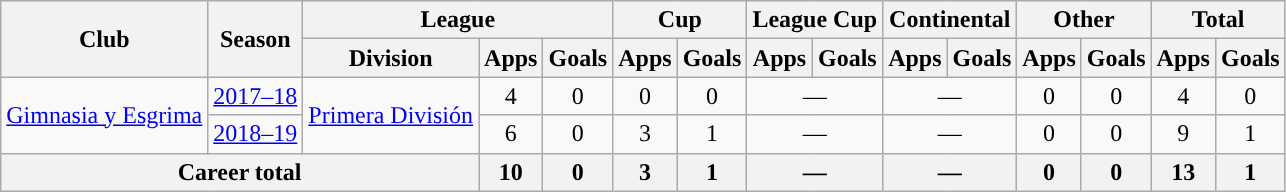<table class="wikitable" style="text-align:center">
<tr>
<th rowspan="2">Club</th>
<th rowspan="2">Season</th>
<th colspan="3">League</th>
<th colspan="2">Cup</th>
<th colspan="2">League Cup</th>
<th colspan="2">Continental</th>
<th colspan="2">Other</th>
<th colspan="2">Total</th>
</tr>
<tr>
<th>Division</th>
<th>Apps</th>
<th>Goals</th>
<th>Apps</th>
<th>Goals</th>
<th>Apps</th>
<th>Goals</th>
<th>Apps</th>
<th>Goals</th>
<th>Apps</th>
<th>Goals</th>
<th>Apps</th>
<th>Goals</th>
</tr>
<tr>
<td rowspan="2"><a href='#'>Gimnasia y Esgrima</a></td>
<td><a href='#'>2017–18</a></td>
<td rowspan="2"><a href='#'>Primera División</a></td>
<td>4</td>
<td>0</td>
<td>0</td>
<td>0</td>
<td colspan="2">—</td>
<td colspan="2">—</td>
<td>0</td>
<td>0</td>
<td>4</td>
<td>0</td>
</tr>
<tr>
<td><a href='#'>2018–19</a></td>
<td>6</td>
<td>0</td>
<td>3</td>
<td>1</td>
<td colspan="2">—</td>
<td colspan="2">—</td>
<td>0</td>
<td>0</td>
<td>9</td>
<td>1</td>
</tr>
<tr>
<th colspan="3">Career total</th>
<th>10</th>
<th>0</th>
<th>3</th>
<th>1</th>
<th colspan="2">—</th>
<th colspan="2">—</th>
<th>0</th>
<th>0</th>
<th>13</th>
<th>1</th>
</tr>
</table>
